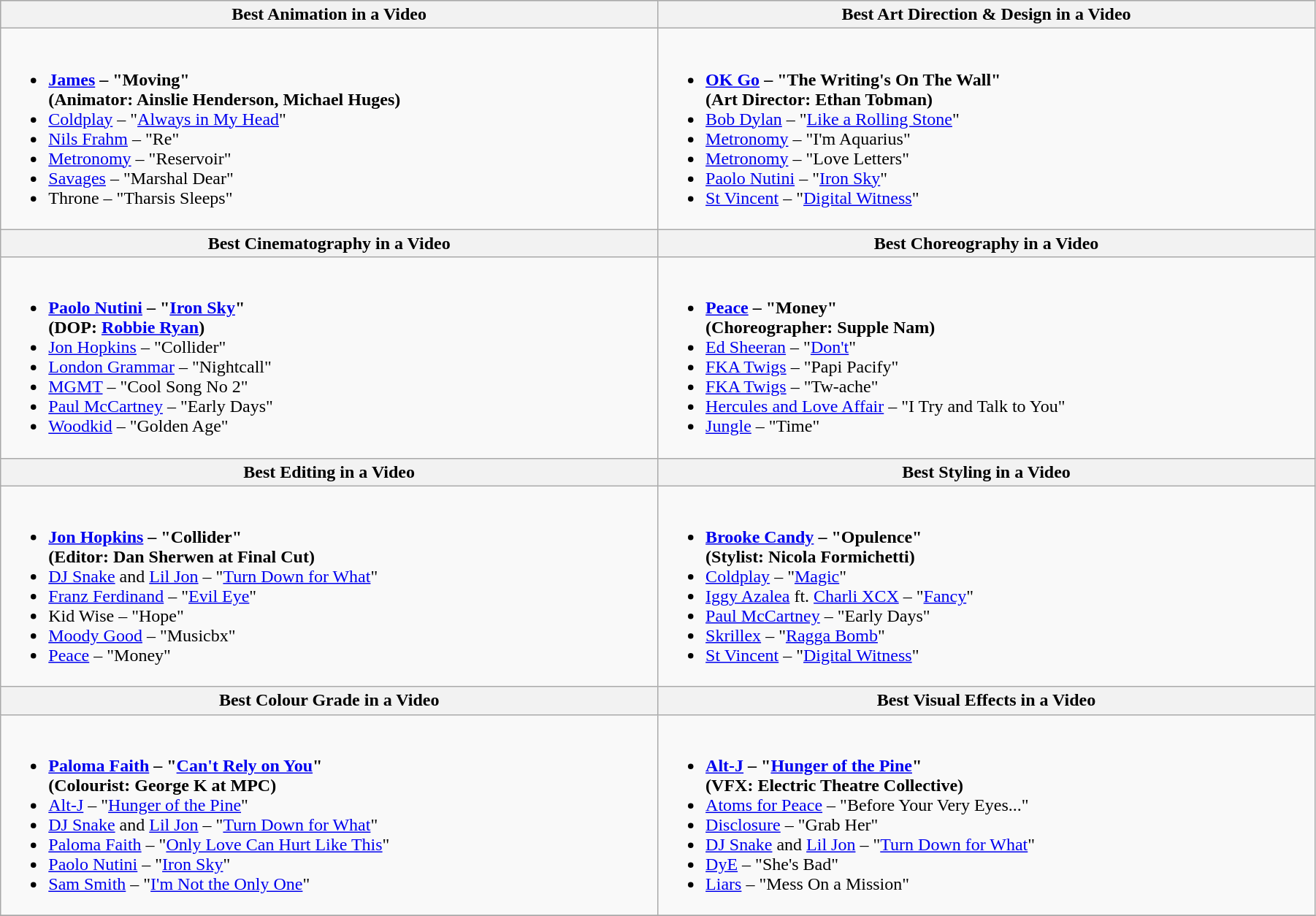<table class="wikitable" style="width:95%">
<tr bgcolor="#bebebe">
<th width="50%">Best Animation in a Video</th>
<th width="50%">Best Art Direction & Design in a Video</th>
</tr>
<tr>
<td valign="top"><br><ul><li><strong><a href='#'>James</a> – "Moving"<br>(Animator: Ainslie Henderson, Michael Huges)</strong></li><li><a href='#'>Coldplay</a> – "<a href='#'>Always in My Head</a>"</li><li><a href='#'>Nils Frahm</a> – "Re"</li><li><a href='#'>Metronomy</a> – "Reservoir"</li><li><a href='#'>Savages</a> – "Marshal Dear"</li><li>Throne – "Tharsis Sleeps"</li></ul></td>
<td valign="top"><br><ul><li><strong><a href='#'>OK Go</a> – "The Writing's On The Wall"<br>(Art Director: Ethan Tobman)</strong></li><li><a href='#'>Bob Dylan</a> – "<a href='#'>Like a Rolling Stone</a>"</li><li><a href='#'>Metronomy</a> – "I'm Aquarius"</li><li><a href='#'>Metronomy</a> – "Love Letters"</li><li><a href='#'>Paolo Nutini</a> – "<a href='#'>Iron Sky</a>"</li><li><a href='#'>St Vincent</a> – "<a href='#'>Digital Witness</a>"</li></ul></td>
</tr>
<tr>
<th width="50%">Best Cinematography in a Video</th>
<th width="50%">Best Choreography in a Video</th>
</tr>
<tr>
<td valign="top"><br><ul><li><strong><a href='#'>Paolo Nutini</a> – "<a href='#'>Iron Sky</a>"<br>(DOP: <a href='#'>Robbie Ryan</a>)</strong></li><li><a href='#'>Jon Hopkins</a> – "Collider"</li><li><a href='#'>London Grammar</a> – "Nightcall"</li><li><a href='#'>MGMT</a> – "Cool Song No 2"</li><li><a href='#'>Paul McCartney</a> – "Early Days"</li><li><a href='#'>Woodkid</a> – "Golden Age"</li></ul></td>
<td valign="top"><br><ul><li><strong><a href='#'>Peace</a> – "Money"<br>(Choreographer: Supple Nam)</strong></li><li><a href='#'>Ed Sheeran</a> – "<a href='#'>Don't</a>"</li><li><a href='#'>FKA Twigs</a> – "Papi Pacify"</li><li><a href='#'>FKA Twigs</a> – "Tw-ache"</li><li><a href='#'>Hercules and Love Affair</a> – "I Try and Talk to You"</li><li><a href='#'>Jungle</a> – "Time"</li></ul></td>
</tr>
<tr>
<th width="50%">Best Editing in a Video</th>
<th width="50%">Best Styling in a Video</th>
</tr>
<tr>
<td valign="top"><br><ul><li><strong><a href='#'>Jon Hopkins</a> – "Collider"<br>(Editor: Dan Sherwen at Final Cut)</strong></li><li><a href='#'>DJ Snake</a> and <a href='#'>Lil Jon</a> – "<a href='#'>Turn Down for What</a>"</li><li><a href='#'>Franz Ferdinand</a> – "<a href='#'>Evil Eye</a>"</li><li>Kid Wise – "Hope"</li><li><a href='#'>Moody Good</a> – "Musicbx"</li><li><a href='#'>Peace</a> – "Money"</li></ul></td>
<td valign="top"><br><ul><li><strong><a href='#'>Brooke Candy</a> – "Opulence"<br>(Stylist: Nicola Formichetti)</strong></li><li><a href='#'>Coldplay</a> – "<a href='#'>Magic</a>"</li><li><a href='#'>Iggy Azalea</a> ft. <a href='#'>Charli XCX</a> – "<a href='#'>Fancy</a>"</li><li><a href='#'>Paul McCartney</a> – "Early Days"</li><li><a href='#'>Skrillex</a> – "<a href='#'>Ragga Bomb</a>"</li><li><a href='#'>St Vincent</a> – "<a href='#'>Digital Witness</a>"</li></ul></td>
</tr>
<tr>
<th width="50%">Best Colour Grade in a Video</th>
<th width="50%">Best Visual Effects in a Video</th>
</tr>
<tr>
<td valign="top"><br><ul><li><strong><a href='#'>Paloma Faith</a> – "<a href='#'>Can't Rely on You</a>"<br>(Colourist: George K at MPC)</strong></li><li><a href='#'>Alt-J</a> – "<a href='#'>Hunger of the Pine</a>"</li><li><a href='#'>DJ Snake</a> and <a href='#'>Lil Jon</a> – "<a href='#'>Turn Down for What</a>"</li><li><a href='#'>Paloma Faith</a> – "<a href='#'>Only Love Can Hurt Like This</a>"</li><li><a href='#'>Paolo Nutini</a> – "<a href='#'>Iron Sky</a>"</li><li><a href='#'>Sam Smith</a> – "<a href='#'>I'm Not the Only One</a>"</li></ul></td>
<td valign="top"><br><ul><li><strong><a href='#'>Alt-J</a> – "<a href='#'>Hunger of the Pine</a>"<br>(VFX: Electric Theatre Collective)</strong></li><li><a href='#'>Atoms for Peace</a> – "Before Your Very Eyes..."</li><li><a href='#'>Disclosure</a> – "Grab Her"</li><li><a href='#'>DJ Snake</a> and <a href='#'>Lil Jon</a> – "<a href='#'>Turn Down for What</a>"</li><li><a href='#'>DyE</a> – "She's Bad"</li><li><a href='#'>Liars</a> – "Mess On a Mission"</li></ul></td>
</tr>
<tr>
</tr>
</table>
